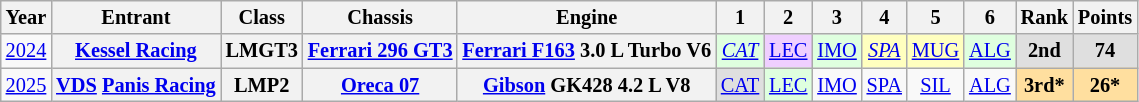<table class="wikitable" style="text-align:center; font-size:85%">
<tr>
<th>Year</th>
<th>Entrant</th>
<th>Class</th>
<th>Chassis</th>
<th>Engine</th>
<th>1</th>
<th>2</th>
<th>3</th>
<th>4</th>
<th>5</th>
<th>6</th>
<th>Rank</th>
<th>Points</th>
</tr>
<tr>
<td><a href='#'>2024</a></td>
<th nowrap><a href='#'>Kessel Racing</a></th>
<th>LMGT3</th>
<th nowrap><a href='#'>Ferrari 296 GT3</a></th>
<th nowrap><a href='#'>Ferrari F163</a> 3.0 L Turbo V6</th>
<td style="background:#DFFFDF;"><em><a href='#'>CAT</a></em><br></td>
<td style="background:#EFCFFF;"><a href='#'>LEC</a><br></td>
<td style="background:#DFFFDF;"><a href='#'>IMO</a><br></td>
<td style="background:#FFFFBF;"><em><a href='#'>SPA</a></em><br></td>
<td style="background:#FFFFBF;"><a href='#'>MUG</a><br></td>
<td style="background:#DFFFDF;"><a href='#'>ALG</a><br></td>
<th style="background:#DFDFDF;">2nd</th>
<th style="background:#DFDFDF;">74</th>
</tr>
<tr>
<td><a href='#'>2025</a></td>
<th><a href='#'>VDS</a> <a href='#'>Panis Racing</a></th>
<th>LMP2</th>
<th><a href='#'>Oreca 07</a></th>
<th><a href='#'>Gibson</a> GK428 4.2 L V8</th>
<td style="background:#DFDFDF;"><a href='#'>CAT</a><br></td>
<td style="background:#DFFFDF;"><a href='#'>LEC</a><br></td>
<td style="background:#;"><a href='#'>IMO</a><br></td>
<td style="background:#;"><a href='#'>SPA</a><br></td>
<td style="background:#;"><a href='#'>SIL</a><br></td>
<td style="background:#;"><a href='#'>ALG</a><br></td>
<th style="background:#FFDF9F;">3rd*</th>
<th style="background:#FFDF9F;">26*</th>
</tr>
</table>
